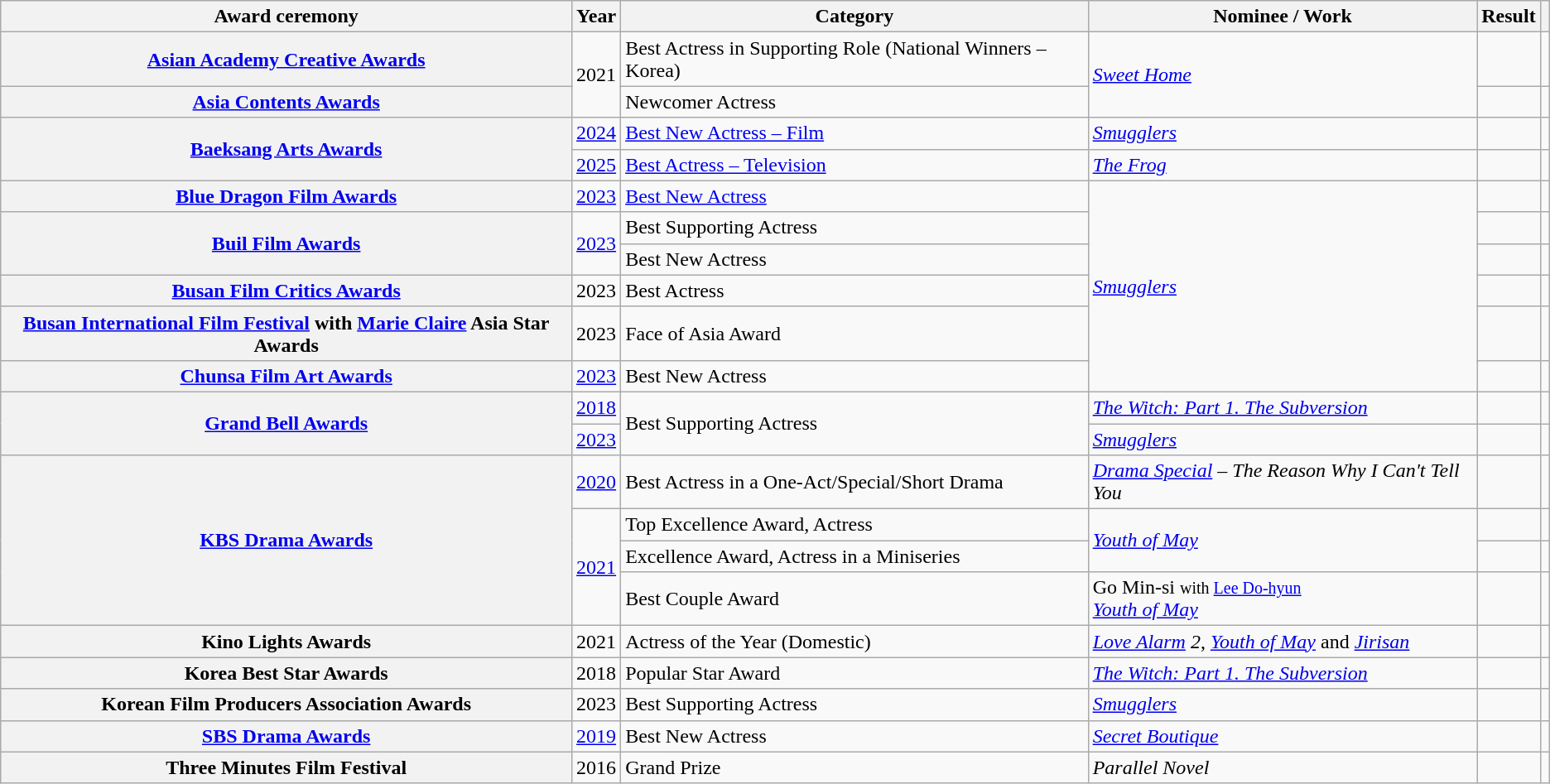<table class="wikitable plainrowheaders sortable">
<tr>
<th scope="col">Award ceremony</th>
<th scope="col">Year</th>
<th scope="col">Category</th>
<th scope="col">Nominee / Work</th>
<th scope="col">Result</th>
<th scope="col" class="unsortable"></th>
</tr>
<tr>
<th scope="row"  rowspan="1"><a href='#'>Asian Academy Creative Awards</a></th>
<td style="text-align:center" rowspan="2">2021</td>
<td>Best Actress in Supporting Role (National Winners – Korea)</td>
<td rowspan="2"><em><a href='#'>Sweet Home</a></em></td>
<td></td>
<td style="text-align:center"></td>
</tr>
<tr>
<th scope="row"><a href='#'>Asia Contents Awards</a></th>
<td>Newcomer Actress</td>
<td></td>
<td style="text-align:center"></td>
</tr>
<tr>
<th scope="row" rowspan="2"><a href='#'>Baeksang Arts Awards</a></th>
<td style="text-align:center"><a href='#'>2024</a></td>
<td><a href='#'>Best New Actress – Film</a></td>
<td><em><a href='#'>Smugglers</a></em></td>
<td></td>
<td style="text-align:center"></td>
</tr>
<tr>
<td rowspan="1" style="text-align:center"><a href='#'>2025</a></td>
<td><a href='#'>Best Actress – Television</a></td>
<td><em><a href='#'>The Frog</a></em></td>
<td></td>
<td rowspan="1" style="text-align:center"></td>
</tr>
<tr>
<th scope="row"><a href='#'>Blue Dragon Film Awards</a></th>
<td style="text-align:center"><a href='#'>2023</a></td>
<td><a href='#'>Best New Actress</a></td>
<td rowspan="6"><em><a href='#'>Smugglers</a></em></td>
<td></td>
<td style="text-align:center"></td>
</tr>
<tr>
<th scope="row" rowspan=2><a href='#'>Buil Film Awards</a></th>
<td style="text-align:center" rowspan=2><a href='#'>2023</a></td>
<td>Best Supporting Actress</td>
<td></td>
<td style="text-align:center"></td>
</tr>
<tr>
<td rowspan="1">Best New Actress</td>
<td></td>
<td style="text-align:center"></td>
</tr>
<tr>
<th scope="row" rowspan=1><a href='#'>Busan Film Critics Awards</a></th>
<td style="text-align:center" rowspan=1>2023</td>
<td>Best Actress</td>
<td></td>
<td style="text-align:center"></td>
</tr>
<tr>
<th scope="row"><a href='#'>Busan International Film Festival</a> with <a href='#'>Marie Claire</a> Asia Star Awards</th>
<td style="text-align:center">2023</td>
<td>Face of Asia Award</td>
<td></td>
<td style="text-align:center"></td>
</tr>
<tr>
<th scope="row"><a href='#'>Chunsa Film Art Awards</a></th>
<td style="text-align:center"><a href='#'>2023</a></td>
<td>Best New Actress</td>
<td></td>
<td style="text-align:center"></td>
</tr>
<tr>
<th rowspan="2" scope="row"><a href='#'>Grand Bell Awards</a></th>
<td style="text-align:center"><a href='#'>2018</a></td>
<td rowspan=2>Best Supporting Actress</td>
<td rowspan=1><em><a href='#'>The Witch: Part 1. The Subversion</a></em></td>
<td></td>
<td style="text-align:center"></td>
</tr>
<tr>
<td style="text-align:center"><a href='#'>2023</a></td>
<td rowspan="1"><em><a href='#'>Smugglers</a></em></td>
<td></td>
<td style="text-align:center"></td>
</tr>
<tr>
<th scope="row"  rowspan="4"><a href='#'>KBS Drama Awards</a></th>
<td style="text-align:center"><a href='#'>2020</a></td>
<td>Best Actress in a One-Act/Special/Short Drama</td>
<td><em><a href='#'>Drama Special</a> – The Reason Why I Can't Tell You</em></td>
<td></td>
<td style="text-align:center"></td>
</tr>
<tr>
<td style="text-align:center" rowspan="3"><a href='#'>2021</a></td>
<td>Top Excellence Award, Actress</td>
<td rowspan="2"><em><a href='#'>Youth of May</a></em></td>
<td></td>
<td style="text-align:center"></td>
</tr>
<tr>
<td>Excellence Award, Actress in a Miniseries</td>
<td></td>
<td style="text-align:center"></td>
</tr>
<tr>
<td>Best Couple Award</td>
<td>Go Min-si <small>with <a href='#'>Lee Do-hyun</a></small><br><em><a href='#'>Youth of May</a></em></td>
<td></td>
<td style="text-align:center"></td>
</tr>
<tr>
<th scope="row">Kino Lights Awards</th>
<td style="text-align:center">2021</td>
<td>Actress of the Year (Domestic)</td>
<td><em><a href='#'>Love Alarm</a> 2</em>, <em><a href='#'>Youth of May</a></em> and <em><a href='#'>Jirisan</a></em></td>
<td></td>
<td style="text-align:center"></td>
</tr>
<tr>
<th scope="row">Korea Best Star Awards</th>
<td style="text-align:center">2018</td>
<td>Popular Star Award</td>
<td><em><a href='#'>The Witch: Part 1. The Subversion</a></em></td>
<td></td>
<td style="text-align:center"></td>
</tr>
<tr>
<th scope="row">Korean Film Producers Association Awards</th>
<td style="text-align:center">2023</td>
<td>Best Supporting Actress</td>
<td><em><a href='#'>Smugglers</a></em></td>
<td></td>
<td style="text-align:center"></td>
</tr>
<tr>
<th scope="row"><a href='#'>SBS Drama Awards</a></th>
<td style="text-align:center"><a href='#'>2019</a></td>
<td>Best New Actress</td>
<td><em><a href='#'>Secret Boutique</a></em></td>
<td></td>
<td style="text-align:center"></td>
</tr>
<tr>
<th scope="row">Three Minutes Film Festival</th>
<td style="text-align:center">2016</td>
<td>Grand Prize</td>
<td><em>Parallel Novel</em></td>
<td></td>
<td style="text-align:center"></td>
</tr>
</table>
